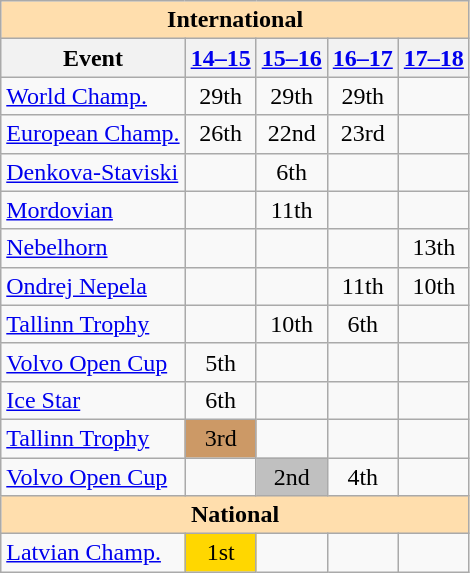<table class="wikitable" style="text-align:center">
<tr>
<th style="background-color: #ffdead; " colspan=5 align=center>International</th>
</tr>
<tr>
<th>Event</th>
<th><a href='#'>14–15</a></th>
<th><a href='#'>15–16</a></th>
<th><a href='#'>16–17</a></th>
<th><a href='#'>17–18</a></th>
</tr>
<tr>
<td align=left><a href='#'>World Champ.</a></td>
<td>29th</td>
<td>29th</td>
<td>29th</td>
<td></td>
</tr>
<tr>
<td align=left><a href='#'>European Champ.</a></td>
<td>26th</td>
<td>22nd</td>
<td>23rd</td>
<td></td>
</tr>
<tr>
<td align=left> <a href='#'>Denkova-Staviski</a></td>
<td></td>
<td>6th</td>
<td></td>
<td></td>
</tr>
<tr>
<td align=left> <a href='#'>Mordovian</a></td>
<td></td>
<td>11th</td>
<td></td>
<td></td>
</tr>
<tr>
<td align=left> <a href='#'>Nebelhorn</a></td>
<td></td>
<td></td>
<td></td>
<td>13th</td>
</tr>
<tr>
<td align=left> <a href='#'>Ondrej Nepela</a></td>
<td></td>
<td></td>
<td>11th</td>
<td>10th</td>
</tr>
<tr>
<td align=left> <a href='#'>Tallinn Trophy</a></td>
<td></td>
<td>10th</td>
<td>6th</td>
<td></td>
</tr>
<tr>
<td align=left> <a href='#'>Volvo Open Cup</a></td>
<td>5th</td>
<td></td>
<td></td>
<td></td>
</tr>
<tr>
<td align=left><a href='#'>Ice Star</a></td>
<td>6th</td>
<td></td>
<td></td>
<td></td>
</tr>
<tr>
<td align=left><a href='#'>Tallinn Trophy</a></td>
<td bgcolor=cc9966>3rd</td>
<td></td>
<td></td>
<td></td>
</tr>
<tr>
<td align=left><a href='#'>Volvo Open Cup</a></td>
<td></td>
<td bgcolor=silver>2nd</td>
<td>4th</td>
<td></td>
</tr>
<tr>
<th style="background-color: #ffdead; " colspan=5 align=center>National</th>
</tr>
<tr>
<td align=left><a href='#'>Latvian Champ.</a></td>
<td bgcolor=gold>1st</td>
<td></td>
<td></td>
<td></td>
</tr>
</table>
